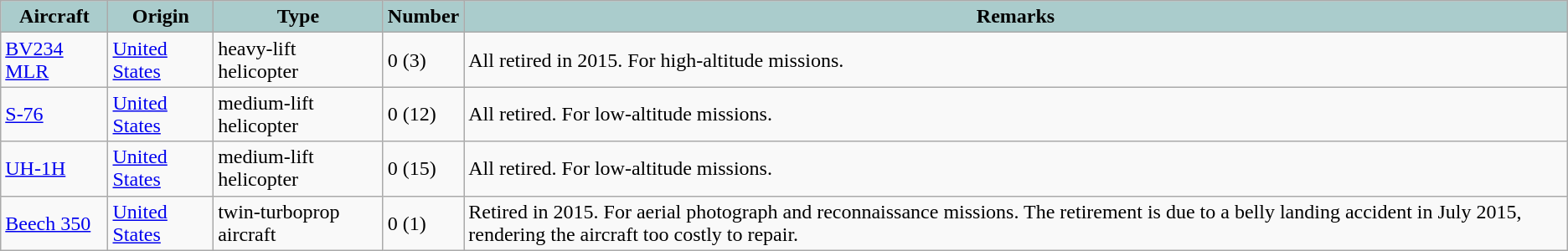<table class = "wikitable">
<tr>
<th style = "text-align:center; background:#acc;">Aircraft</th>
<th style = "text-align: center; background:#acc;">Origin</th>
<th style = "text-align:l center; background:#acc;">Type</th>
<th style="text-align:center; background:#acc;">Number</th>
<th style="text-align: center; background:#acc;">Remarks</th>
</tr>
<tr>
<td><a href='#'>BV234 MLR</a></td>
<td><a href='#'>United States</a></td>
<td>heavy-lift helicopter</td>
<td>0 (3)</td>
<td>All retired in 2015. For high-altitude missions.</td>
</tr>
<tr>
<td><a href='#'>S-76</a></td>
<td><a href='#'>United States</a></td>
<td>medium-lift helicopter</td>
<td>0 (12)</td>
<td>All retired. For low-altitude missions.</td>
</tr>
<tr>
<td><a href='#'>UH-1H</a></td>
<td><a href='#'>United States</a></td>
<td>medium-lift helicopter</td>
<td>0 (15)</td>
<td>All retired. For low-altitude missions.</td>
</tr>
<tr>
<td><a href='#'>Beech 350</a></td>
<td><a href='#'>United States</a></td>
<td>twin-turboprop aircraft</td>
<td>0 (1)</td>
<td>Retired in 2015. For aerial photograph and reconnaissance missions. The retirement is due to a belly landing accident in July 2015, rendering the aircraft too costly to repair.</td>
</tr>
</table>
